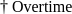<table cellspacing="0" style="width: 800px; background: ;">
<tr>
<td style="font-size: 8pt; padding: 4pt; line-height: 1.25em; color: black;">† Overtime</td>
</tr>
</table>
